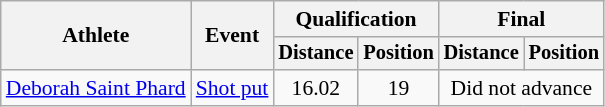<table class=wikitable style="font-size:90%; text-align:center">
<tr>
<th rowspan=2>Athlete</th>
<th rowspan=2>Event</th>
<th colspan=2>Qualification</th>
<th colspan=2>Final</th>
</tr>
<tr style=font-size:95%>
<th>Distance</th>
<th>Position</th>
<th>Distance</th>
<th>Position</th>
</tr>
<tr align=center>
<td align=left><a href='#'>Deborah Saint Phard</a></td>
<td align=left><a href='#'>Shot put</a></td>
<td>16.02</td>
<td>19</td>
<td colspan=2>Did not advance</td>
</tr>
</table>
